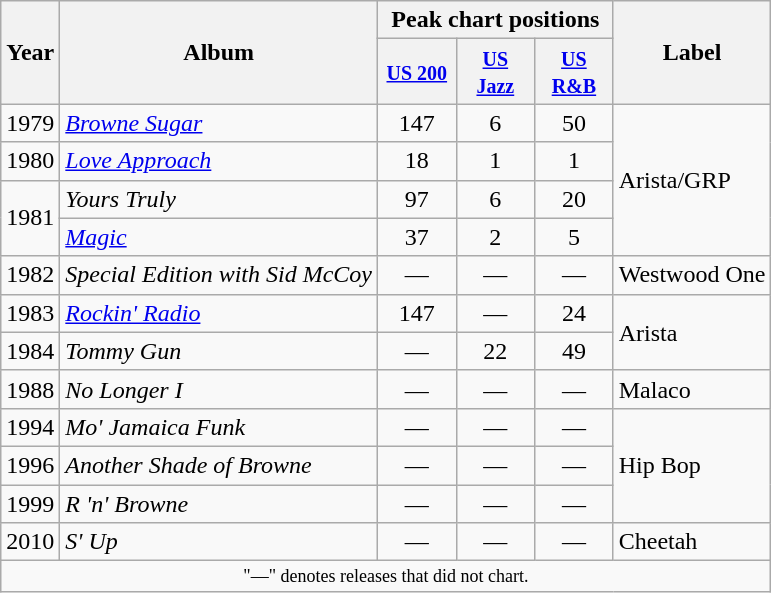<table class="wikitable">
<tr>
<th scope="col" rowspan="2">Year</th>
<th scope="col" rowspan="2">Album</th>
<th scope="col" colspan="3">Peak chart positions</th>
<th scope="col" rowspan="2">Label</th>
</tr>
<tr>
<th style="width:45px;"><small><a href='#'>US 200</a></small><br></th>
<th style="width:45px;"><small><a href='#'>US Jazz</a></small><br></th>
<th style="width:45px;"><small><a href='#'>US R&B</a></small><br></th>
</tr>
<tr>
<td>1979</td>
<td><em><a href='#'>Browne Sugar</a></em></td>
<td align=center>147</td>
<td align=center>6</td>
<td align=center>50</td>
<td rowspan="4">Arista/GRP</td>
</tr>
<tr>
<td>1980</td>
<td><em><a href='#'>Love Approach</a></em></td>
<td align=center>18</td>
<td align=center>1</td>
<td align=center>1</td>
</tr>
<tr>
<td rowspan="2">1981</td>
<td><em>Yours Truly</em></td>
<td align=center>97</td>
<td align=center>6</td>
<td align=center>20</td>
</tr>
<tr>
<td><em><a href='#'>Magic</a></em></td>
<td align=center>37</td>
<td align=center>2</td>
<td align=center>5</td>
</tr>
<tr>
<td>1982</td>
<td><em>Special Edition with Sid McCoy</em></td>
<td align=center>—</td>
<td align=center>—</td>
<td align=center>—</td>
<td>Westwood One</td>
</tr>
<tr>
<td>1983</td>
<td><em><a href='#'>Rockin' Radio</a></em></td>
<td align=center>147</td>
<td align=center>—</td>
<td align=center>24</td>
<td rowspan="2">Arista</td>
</tr>
<tr>
<td>1984</td>
<td><em>Tommy Gun</em></td>
<td align=center>—</td>
<td align=center>22</td>
<td align=center>49</td>
</tr>
<tr>
<td>1988</td>
<td><em>No Longer I</em></td>
<td align=center>—</td>
<td align=center>—</td>
<td align=center>—</td>
<td>Malaco</td>
</tr>
<tr>
<td>1994</td>
<td><em>Mo' Jamaica Funk</em></td>
<td align=center>—</td>
<td align=center>—</td>
<td align=center>—</td>
<td rowspan="3">Hip Bop</td>
</tr>
<tr>
<td>1996</td>
<td><em>Another Shade of Browne</em></td>
<td align=center>—</td>
<td align=center>—</td>
<td align=center>—</td>
</tr>
<tr>
<td>1999</td>
<td><em>R 'n' Browne</em></td>
<td align=center>—</td>
<td align=center>—</td>
<td align=center>—</td>
</tr>
<tr>
<td>2010</td>
<td><em>S' Up</em></td>
<td align=center>—</td>
<td align=center>—</td>
<td align=center>—</td>
<td>Cheetah</td>
</tr>
<tr>
<td colspan="6" style="text-align:center; font-size:9pt;">"—" denotes releases that did not chart.</td>
</tr>
</table>
